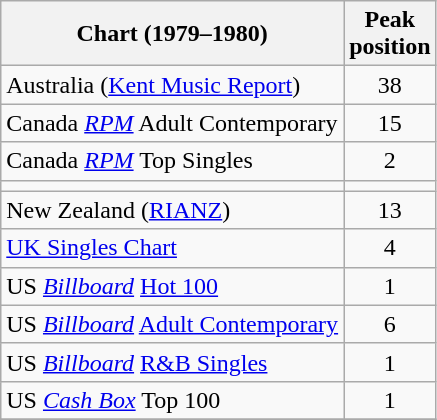<table class="wikitable sortable">
<tr>
<th>Chart (1979–1980)</th>
<th>Peak<br>position</th>
</tr>
<tr>
<td>Australia (<a href='#'>Kent Music Report</a>)</td>
<td style="text-align:center;">38</td>
</tr>
<tr>
<td>Canada <em><a href='#'>RPM</a></em> Adult Contemporary </td>
<td style="text-align:center;">15</td>
</tr>
<tr>
<td>Canada <em><a href='#'>RPM</a></em> Top Singles </td>
<td style="text-align:center;">2</td>
</tr>
<tr>
<td></td>
</tr>
<tr>
<td>New Zealand (<a href='#'>RIANZ</a>)</td>
<td style="text-align:center;">13</td>
</tr>
<tr>
<td><a href='#'>UK Singles Chart</a></td>
<td style="text-align:center;">4</td>
</tr>
<tr>
<td>US <em><a href='#'>Billboard</a></em> <a href='#'>Hot 100</a></td>
<td style="text-align:center;">1</td>
</tr>
<tr>
<td>US <em><a href='#'>Billboard</a></em> <a href='#'>Adult Contemporary</a></td>
<td style="text-align:center;">6</td>
</tr>
<tr>
<td>US <em><a href='#'>Billboard</a></em> <a href='#'>R&B Singles</a></td>
<td style="text-align:center;">1</td>
</tr>
<tr>
<td>US <a href='#'><em>Cash Box</em></a> Top 100 </td>
<td align="center">1</td>
</tr>
<tr>
</tr>
</table>
